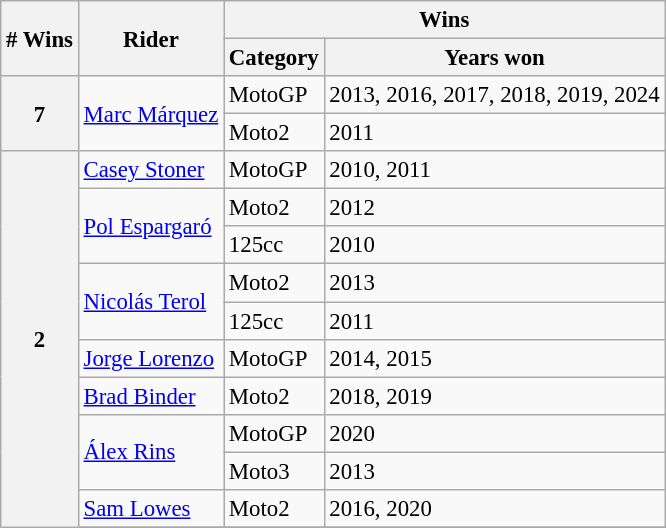<table class="wikitable" style="font-size: 95%;">
<tr>
<th rowspan=2># Wins</th>
<th rowspan=2>Rider</th>
<th colspan=2>Wins</th>
</tr>
<tr>
<th>Category</th>
<th>Years won</th>
</tr>
<tr>
<th rowspan=2>7</th>
<td rowspan=2> <a href='#'>Marc Márquez</a></td>
<td>MotoGP</td>
<td>2013, 2016, 2017, 2018, 2019, 2024</td>
</tr>
<tr>
<td>Moto2</td>
<td>2011</td>
</tr>
<tr>
<th rowspan=12>2</th>
<td> <a href='#'>Casey Stoner</a></td>
<td>MotoGP</td>
<td>2010, 2011</td>
</tr>
<tr>
<td rowspan=2> <a href='#'>Pol Espargaró</a></td>
<td>Moto2</td>
<td>2012</td>
</tr>
<tr>
<td>125cc</td>
<td>2010</td>
</tr>
<tr>
<td rowspan=2> <a href='#'>Nicolás Terol</a></td>
<td>Moto2</td>
<td>2013</td>
</tr>
<tr>
<td>125cc</td>
<td>2011</td>
</tr>
<tr>
<td>  <a href='#'>Jorge Lorenzo</a></td>
<td>MotoGP</td>
<td>2014, 2015</td>
</tr>
<tr>
<td> <a href='#'>Brad Binder</a></td>
<td>Moto2</td>
<td>2018, 2019</td>
</tr>
<tr>
<td rowspan=2> <a href='#'>Álex Rins</a></td>
<td>MotoGP</td>
<td>2020</td>
</tr>
<tr>
<td>Moto3</td>
<td>2013</td>
</tr>
<tr>
<td> <a href='#'>Sam Lowes</a></td>
<td>Moto2</td>
<td>2016, 2020</td>
</tr>
<tr>
</tr>
</table>
